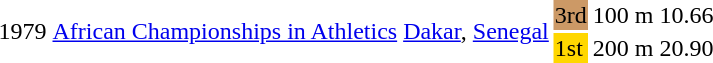<table>
<tr>
<td rowspan=2>1979</td>
<td rowspan=2><a href='#'>African Championships in Athletics</a></td>
<td rowspan=2><a href='#'>Dakar</a>, <a href='#'>Senegal</a></td>
<td bgcolor=cc9966>3rd</td>
<td>100 m</td>
<td>10.66</td>
</tr>
<tr>
<td bgcolor=gold>1st</td>
<td>200 m</td>
<td>20.90</td>
</tr>
<tr>
</tr>
</table>
